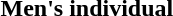<table>
<tr>
<th scope="row">Men's individual<br></th>
<td></td>
<td></td>
<td></td>
</tr>
</table>
